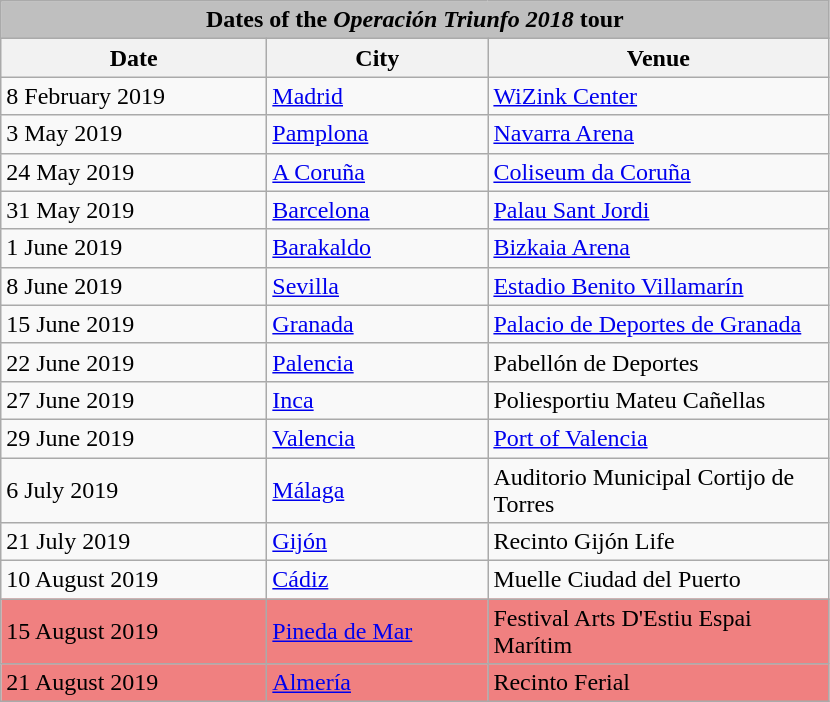<table class="wikitable sortable mw-collapsible" mw-collapsed>
<tr>
<th colspan="6" style="background:#BFBFBF;">Dates of the <em>Operación Triunfo 2018</em> tour</th>
</tr>
<tr>
<th width="170">Date</th>
<th width="140">City</th>
<th width="220">Venue</th>
</tr>
<tr>
<td>8 February 2019</td>
<td><a href='#'>Madrid</a></td>
<td><a href='#'>WiZink Center</a></td>
</tr>
<tr>
<td>3 May 2019</td>
<td><a href='#'>Pamplona</a></td>
<td><a href='#'>Navarra Arena</a></td>
</tr>
<tr>
<td>24 May 2019</td>
<td><a href='#'>A Coruña</a></td>
<td><a href='#'>Coliseum da Coruña</a></td>
</tr>
<tr>
<td>31 May 2019</td>
<td><a href='#'>Barcelona</a></td>
<td><a href='#'>Palau Sant Jordi</a></td>
</tr>
<tr>
<td>1 June 2019</td>
<td><a href='#'>Barakaldo</a></td>
<td><a href='#'>Bizkaia Arena</a></td>
</tr>
<tr>
<td>8 June 2019</td>
<td><a href='#'>Sevilla</a></td>
<td><a href='#'>Estadio Benito Villamarín</a></td>
</tr>
<tr>
<td>15 June 2019</td>
<td><a href='#'>Granada</a></td>
<td><a href='#'>Palacio de Deportes de Granada</a></td>
</tr>
<tr>
<td>22 June 2019</td>
<td><a href='#'>Palencia</a></td>
<td>Pabellón de Deportes</td>
</tr>
<tr>
<td>27 June 2019</td>
<td><a href='#'>Inca</a></td>
<td>Poliesportiu Mateu Cañellas</td>
</tr>
<tr>
<td>29 June 2019</td>
<td><a href='#'>Valencia</a></td>
<td><a href='#'>Port of Valencia</a></td>
</tr>
<tr>
<td>6 July 2019</td>
<td><a href='#'>Málaga</a></td>
<td>Auditorio Municipal Cortijo de Torres</td>
</tr>
<tr>
<td>21 July 2019</td>
<td><a href='#'>Gijón</a></td>
<td>Recinto Gijón Life</td>
</tr>
<tr>
<td>10 August 2019</td>
<td><a href='#'>Cádiz</a></td>
<td>Muelle Ciudad del Puerto</td>
</tr>
<tr bgcolor=LightCoral>
<td>15 August 2019</td>
<td><a href='#'>Pineda de Mar</a></td>
<td>Festival Arts D'Estiu Espai Marítim</td>
</tr>
<tr bgcolor=LightCoral>
<td>21 August 2019</td>
<td><a href='#'>Almería</a></td>
<td>Recinto Ferial</td>
</tr>
</table>
